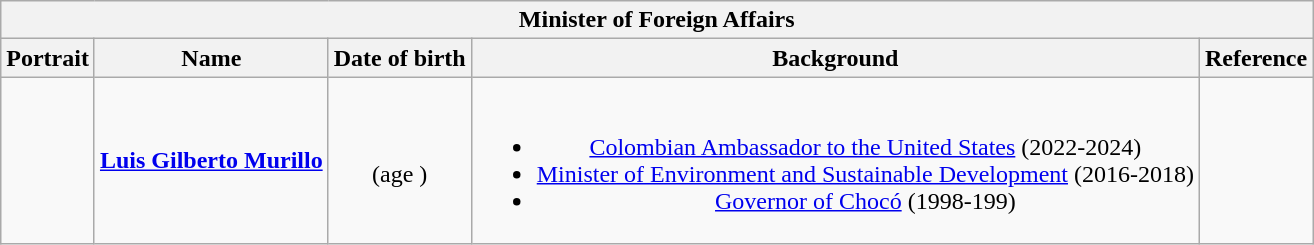<table class="wikitable collapsible" style="text-align:center;">
<tr>
<th colspan="5">Minister of Foreign Affairs</th>
</tr>
<tr>
<th>Portrait</th>
<th>Name</th>
<th>Date of birth</th>
<th>Background</th>
<th>Reference</th>
</tr>
<tr>
<td></td>
<td><strong><a href='#'>Luis Gilberto Murillo</a></strong></td>
<td><br>(age )</td>
<td><br><ul><li><a href='#'>Colombian Ambassador to the United States</a> (2022-2024)</li><li><a href='#'>Minister of Environment and Sustainable Development</a> (2016-2018)</li><li><a href='#'>Governor of Chocó</a> (1998-199)</li></ul></td>
<td></td>
</tr>
</table>
